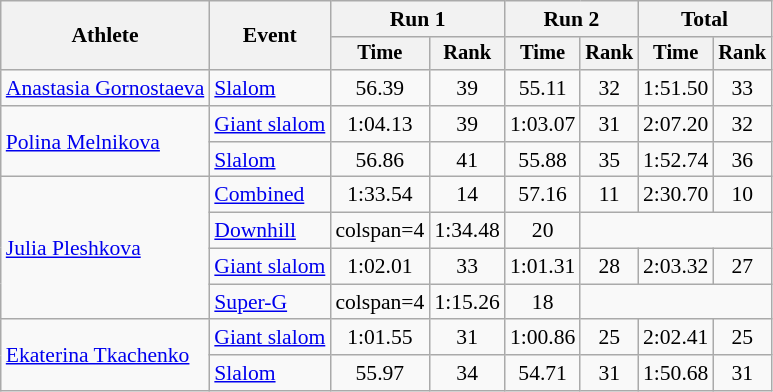<table class=wikitable style="text-align:center; font-size:90%">
<tr>
<th rowspan=2>Athlete</th>
<th rowspan=2>Event</th>
<th colspan=2>Run 1</th>
<th colspan=2>Run 2</th>
<th colspan=2>Total</th>
</tr>
<tr style="font-size:95%">
<th>Time</th>
<th>Rank</th>
<th>Time</th>
<th>Rank</th>
<th>Time</th>
<th>Rank</th>
</tr>
<tr>
<td align=left><a href='#'>Anastasia Gornostaeva</a></td>
<td align=left><a href='#'>Slalom</a></td>
<td>56.39</td>
<td>39</td>
<td>55.11</td>
<td>32</td>
<td>1:51.50</td>
<td>33</td>
</tr>
<tr>
<td rowspan=2 align=left><a href='#'>Polina Melnikova</a></td>
<td align=left><a href='#'>Giant slalom</a></td>
<td>1:04.13</td>
<td>39</td>
<td>1:03.07</td>
<td>31</td>
<td>2:07.20</td>
<td>32</td>
</tr>
<tr>
<td align=left><a href='#'>Slalom</a></td>
<td>56.86</td>
<td>41</td>
<td>55.88</td>
<td>35</td>
<td>1:52.74</td>
<td>36</td>
</tr>
<tr>
<td rowspan=4 align=left><a href='#'>Julia Pleshkova</a></td>
<td align=left><a href='#'>Combined</a></td>
<td>1:33.54</td>
<td>14</td>
<td>57.16</td>
<td>11</td>
<td>2:30.70</td>
<td>10</td>
</tr>
<tr>
<td align=left><a href='#'>Downhill</a></td>
<td>colspan=4 </td>
<td>1:34.48</td>
<td>20</td>
</tr>
<tr>
<td align=left><a href='#'>Giant slalom</a></td>
<td>1:02.01</td>
<td>33</td>
<td>1:01.31</td>
<td>28</td>
<td>2:03.32</td>
<td>27</td>
</tr>
<tr>
<td align=left><a href='#'>Super-G</a></td>
<td>colspan=4 </td>
<td>1:15.26</td>
<td>18</td>
</tr>
<tr>
<td rowspan=2 align=left><a href='#'>Ekaterina Tkachenko</a></td>
<td align=left><a href='#'>Giant slalom</a></td>
<td>1:01.55</td>
<td>31</td>
<td>1:00.86</td>
<td>25</td>
<td>2:02.41</td>
<td>25</td>
</tr>
<tr>
<td align=left><a href='#'>Slalom</a></td>
<td>55.97</td>
<td>34</td>
<td>54.71</td>
<td>31</td>
<td>1:50.68</td>
<td>31</td>
</tr>
</table>
